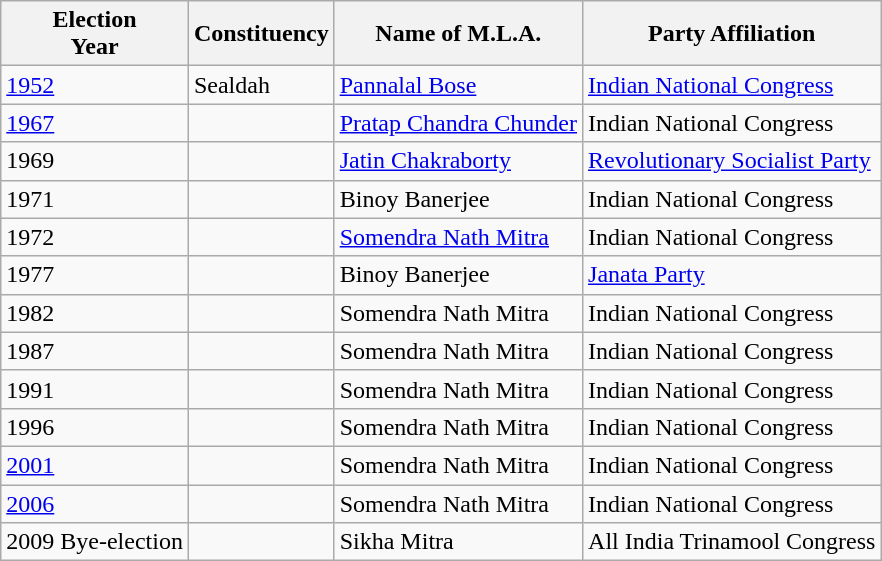<table class="wikitable sortable"ìÍĦĤĠčw>
<tr>
<th>Election<br> Year</th>
<th>Constituency</th>
<th>Name of M.L.A.</th>
<th>Party Affiliation</th>
</tr>
<tr>
<td><a href='#'>1952</a></td>
<td>Sealdah</td>
<td><a href='#'>Pannalal Bose</a></td>
<td><a href='#'>Indian National Congress</a></td>
</tr>
<tr>
<td><a href='#'>1967</a></td>
<td></td>
<td><a href='#'>Pratap Chandra Chunder</a></td>
<td>Indian National Congress</td>
</tr>
<tr>
<td>1969</td>
<td></td>
<td><a href='#'>Jatin Chakraborty</a></td>
<td><a href='#'>Revolutionary Socialist Party</a></td>
</tr>
<tr>
<td>1971</td>
<td></td>
<td>Binoy Banerjee</td>
<td>Indian National Congress</td>
</tr>
<tr>
<td>1972</td>
<td></td>
<td><a href='#'>Somendra Nath Mitra</a></td>
<td>Indian National Congress</td>
</tr>
<tr>
<td>1977</td>
<td></td>
<td>Binoy Banerjee</td>
<td><a href='#'>Janata Party</a></td>
</tr>
<tr>
<td>1982</td>
<td></td>
<td>Somendra Nath Mitra</td>
<td>Indian National Congress</td>
</tr>
<tr>
<td>1987</td>
<td></td>
<td>Somendra Nath Mitra</td>
<td>Indian National Congress</td>
</tr>
<tr>
<td>1991</td>
<td></td>
<td>Somendra Nath Mitra</td>
<td>Indian National Congress</td>
</tr>
<tr>
<td>1996</td>
<td></td>
<td>Somendra Nath Mitra</td>
<td>Indian National Congress</td>
</tr>
<tr>
<td><a href='#'>2001</a></td>
<td></td>
<td>Somendra Nath Mitra</td>
<td>Indian National Congress</td>
</tr>
<tr>
<td><a href='#'>2006</a></td>
<td></td>
<td>Somendra Nath Mitra</td>
<td>Indian National Congress</td>
</tr>
<tr>
<td>2009 Bye-election</td>
<td></td>
<td>Sikha Mitra</td>
<td>All India Trinamool Congress</td>
</tr>
</table>
